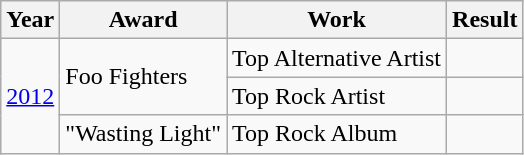<table class="wikitable">
<tr>
<th>Year</th>
<th>Award</th>
<th>Work</th>
<th>Result</th>
</tr>
<tr>
<td rowspan="3"><a href='#'>2012</a></td>
<td rowspan="2">Foo Fighters</td>
<td>Top Alternative Artist</td>
<td></td>
</tr>
<tr>
<td>Top Rock Artist</td>
<td></td>
</tr>
<tr>
<td>"Wasting Light"</td>
<td>Top Rock Album</td>
<td></td>
</tr>
</table>
